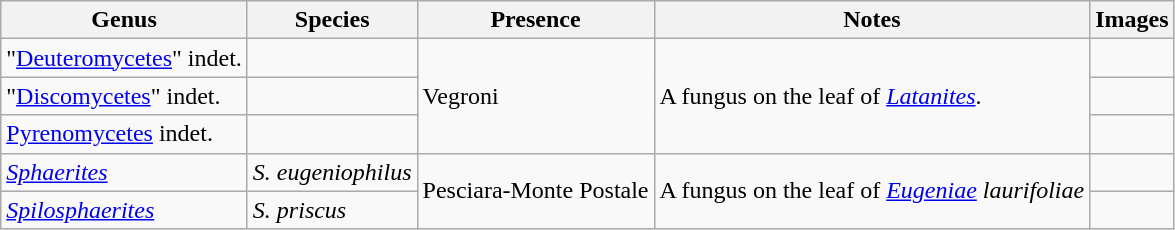<table class="wikitable" align="center">
<tr>
<th>Genus</th>
<th>Species</th>
<th>Presence</th>
<th>Notes</th>
<th>Images</th>
</tr>
<tr>
<td>"<a href='#'>Deuteromycetes</a>" indet.</td>
<td></td>
<td rowspan="3">Vegroni</td>
<td rowspan="3">A fungus on the leaf of <em><a href='#'>Latanites</a></em>.</td>
<td></td>
</tr>
<tr>
<td>"<a href='#'>Discomycetes</a>" indet.</td>
<td></td>
<td></td>
</tr>
<tr>
<td><a href='#'>Pyrenomycetes</a> indet.</td>
<td></td>
<td></td>
</tr>
<tr>
<td><em><a href='#'>Sphaerites</a></em></td>
<td><em>S. eugeniophilus</em></td>
<td rowspan="2">Pesciara-Monte Postale</td>
<td rowspan="2">A fungus on the leaf of <em><a href='#'>Eugeniae</a> laurifoliae</em></td>
<td></td>
</tr>
<tr>
<td><em><a href='#'>Spilosphaerites</a></em></td>
<td><em>S. priscus</em></td>
<td></td>
</tr>
</table>
